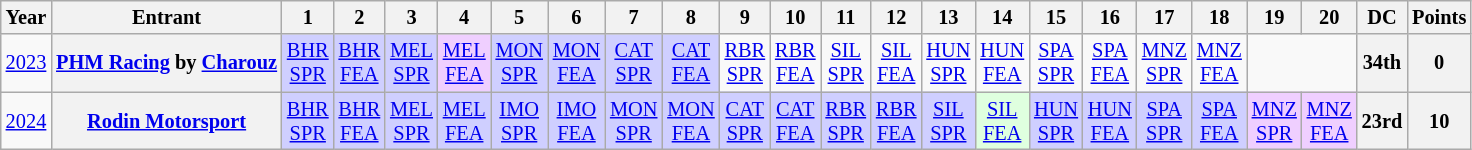<table class="wikitable" style="text-align:center; font-size:85%">
<tr>
<th>Year</th>
<th>Entrant</th>
<th>1</th>
<th>2</th>
<th>3</th>
<th>4</th>
<th>5</th>
<th>6</th>
<th>7</th>
<th>8</th>
<th>9</th>
<th>10</th>
<th>11</th>
<th>12</th>
<th>13</th>
<th>14</th>
<th>15</th>
<th>16</th>
<th>17</th>
<th>18</th>
<th>19</th>
<th>20</th>
<th>DC</th>
<th>Points</th>
</tr>
<tr>
<td><a href='#'>2023</a></td>
<th nowrap><a href='#'>PHM Racing</a> by <a href='#'>Charouz</a></th>
<td style="background:#CFCFFF;"><a href='#'>BHR<br>SPR</a><br></td>
<td style="background:#CFCFFF;"><a href='#'>BHR<br>FEA</a><br></td>
<td style="background:#CFCFFF;"><a href='#'>MEL<br>SPR</a><br></td>
<td style="background:#EFCFFF;"><a href='#'>MEL<br>FEA</a><br></td>
<td style="background:#CFCFFF;"><a href='#'>MON<br>SPR</a><br></td>
<td style="background:#CFCFFF;"><a href='#'>MON<br>FEA</a><br></td>
<td style="background:#CFCFFF;"><a href='#'>CAT<br>SPR</a><br></td>
<td style="background:#CFCFFF;"><a href='#'>CAT<br>FEA</a><br></td>
<td style="background:#;"><a href='#'>RBR<br>SPR</a></td>
<td style="background:#;"><a href='#'>RBR<br>FEA</a></td>
<td style="background:#;"><a href='#'>SIL<br>SPR</a></td>
<td style="background:#;"><a href='#'>SIL<br>FEA</a></td>
<td style="background:#;"><a href='#'>HUN<br>SPR</a></td>
<td style="background:#;"><a href='#'>HUN<br>FEA</a></td>
<td style="background:#;"><a href='#'>SPA<br>SPR</a></td>
<td style="background:#;"><a href='#'>SPA<br>FEA</a></td>
<td style="background:#;"><a href='#'>MNZ<br>SPR</a></td>
<td style="background:#;"><a href='#'>MNZ<br>FEA</a></td>
<td colspan=2></td>
<th>34th</th>
<th>0</th>
</tr>
<tr>
<td><a href='#'>2024</a></td>
<th nowrap><a href='#'>Rodin Motorsport</a></th>
<td style="background:#CFCFFF;"><a href='#'>BHR<br>SPR</a><br></td>
<td style="background:#CFCFFF;"><a href='#'>BHR<br>FEA</a><br></td>
<td style="background:#CFCFFF;"><a href='#'>MEL<br>SPR</a><br></td>
<td style="background:#CFCFFF;"><a href='#'>MEL<br>FEA</a><br></td>
<td style="background:#CFCFFF;"><a href='#'>IMO<br>SPR</a><br></td>
<td style="background:#CFCFFF;"><a href='#'>IMO<br>FEA</a><br></td>
<td style="background:#CFCFFF;"><a href='#'>MON<br>SPR</a><br></td>
<td style="background:#CFCFFF;"><a href='#'>MON<br>FEA</a><br></td>
<td style="background:#CFCFFF;"><a href='#'>CAT<br>SPR</a><br></td>
<td style="background:#CFCFFF;"><a href='#'>CAT<br>FEA</a><br></td>
<td style="background:#CFCFFF;"><a href='#'>RBR<br>SPR</a><br></td>
<td style="background:#CFCFFF;"><a href='#'>RBR<br>FEA</a><br></td>
<td style="background:#CFCFFF;"><a href='#'>SIL<br>SPR</a><br></td>
<td style="background:#DFFFDF;"><a href='#'>SIL<br>FEA</a><br></td>
<td style="background:#CFCFFF;"><a href='#'>HUN<br>SPR</a><br></td>
<td style="background:#CFCFFF;"><a href='#'>HUN<br>FEA</a><br></td>
<td style="background:#CFCFFF;"><a href='#'>SPA<br>SPR</a><br></td>
<td style="background:#CFCFFF;"><a href='#'>SPA<br>FEA</a><br></td>
<td style="background:#EFCFFF;"><a href='#'>MNZ<br>SPR</a><br></td>
<td style="background:#EFCFFF;"><a href='#'>MNZ<br>FEA</a><br></td>
<th style="background:#;">23rd</th>
<th style="background:#;">10</th>
</tr>
</table>
